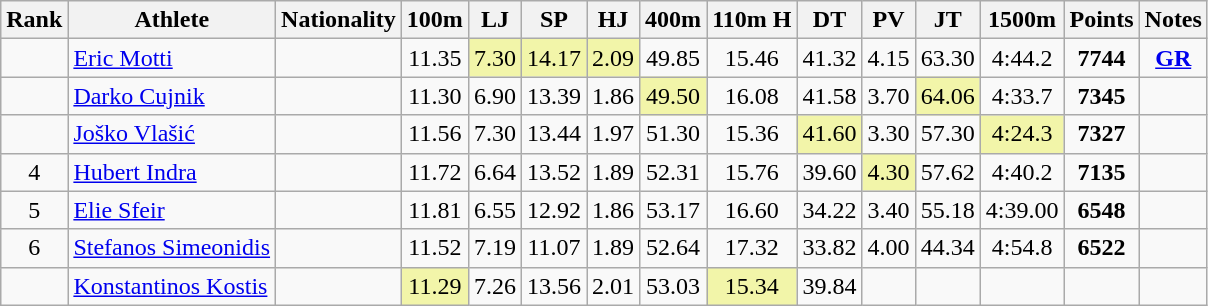<table class="wikitable sortable" style="text-align:center">
<tr>
<th>Rank</th>
<th>Athlete</th>
<th>Nationality</th>
<th>100m</th>
<th>LJ</th>
<th>SP</th>
<th>HJ</th>
<th>400m</th>
<th>110m H</th>
<th>DT</th>
<th>PV</th>
<th>JT</th>
<th>1500m</th>
<th>Points</th>
<th>Notes</th>
</tr>
<tr>
<td></td>
<td align=left><a href='#'>Eric Motti</a></td>
<td align=left></td>
<td>11.35</td>
<td bgcolor=#F2F5A9>7.30</td>
<td bgcolor=#F2F5A9>14.17</td>
<td bgcolor=#F2F5A9>2.09</td>
<td>49.85</td>
<td>15.46</td>
<td>41.32</td>
<td>4.15</td>
<td>63.30</td>
<td>4:44.2</td>
<td><strong>7744</strong></td>
<td><strong><a href='#'>GR</a></strong></td>
</tr>
<tr>
<td></td>
<td align=left><a href='#'>Darko Cujnik</a></td>
<td align=left></td>
<td>11.30</td>
<td>6.90</td>
<td>13.39</td>
<td>1.86</td>
<td bgcolor=#F2F5A9>49.50</td>
<td>16.08</td>
<td>41.58</td>
<td>3.70</td>
<td bgcolor=#F2F5A9>64.06</td>
<td>4:33.7</td>
<td><strong>7345</strong></td>
<td></td>
</tr>
<tr>
<td></td>
<td align=left><a href='#'>Joško Vlašić</a></td>
<td align=left></td>
<td>11.56</td>
<td>7.30</td>
<td>13.44</td>
<td>1.97</td>
<td>51.30</td>
<td>15.36</td>
<td bgcolor=#F2F5A9>41.60</td>
<td>3.30</td>
<td>57.30</td>
<td bgcolor=#F2F5A9>4:24.3</td>
<td><strong>7327</strong></td>
<td></td>
</tr>
<tr>
<td>4</td>
<td align=left><a href='#'>Hubert Indra</a></td>
<td align=left></td>
<td>11.72</td>
<td>6.64</td>
<td>13.52</td>
<td>1.89</td>
<td>52.31</td>
<td>15.76</td>
<td>39.60</td>
<td bgcolor=#F2F5A9>4.30</td>
<td>57.62</td>
<td>4:40.2</td>
<td><strong>7135</strong></td>
<td></td>
</tr>
<tr>
<td>5</td>
<td align=left><a href='#'>Elie Sfeir</a></td>
<td align=left></td>
<td>11.81</td>
<td>6.55</td>
<td>12.92</td>
<td>1.86</td>
<td>53.17</td>
<td>16.60</td>
<td>34.22</td>
<td>3.40</td>
<td>55.18</td>
<td>4:39.00</td>
<td><strong>6548</strong></td>
<td></td>
</tr>
<tr>
<td>6</td>
<td align=left><a href='#'>Stefanos Simeonidis</a></td>
<td align=left></td>
<td>11.52</td>
<td>7.19</td>
<td>11.07</td>
<td>1.89</td>
<td>52.64</td>
<td>17.32</td>
<td>33.82</td>
<td>4.00</td>
<td>44.34</td>
<td>4:54.8</td>
<td><strong>6522</strong></td>
<td></td>
</tr>
<tr>
<td></td>
<td align=left><a href='#'>Konstantinos Kostis</a></td>
<td align=left></td>
<td bgcolor=#F2F5A9>11.29</td>
<td>7.26</td>
<td>13.56</td>
<td>2.01</td>
<td>53.03</td>
<td bgcolor=#F2F5A9>15.34</td>
<td>39.84</td>
<td></td>
<td></td>
<td></td>
<td><strong></strong></td>
<td></td>
</tr>
</table>
